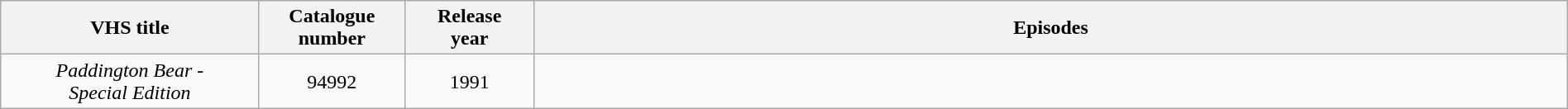<table class="wikitable" style="text-align:center; width:100%;">
<tr>
<th style="width:10%;">VHS title</th>
<th style="width:05%;">Catalogue number</th>
<th style="width:05%;">Release<br>year</th>
<th style="width:40%;">Episodes</th>
</tr>
<tr>
<td><em>Paddington Bear -<br>Special Edition</em></td>
<td>94992</td>
<td>1991</td>
<td></td>
</tr>
</table>
